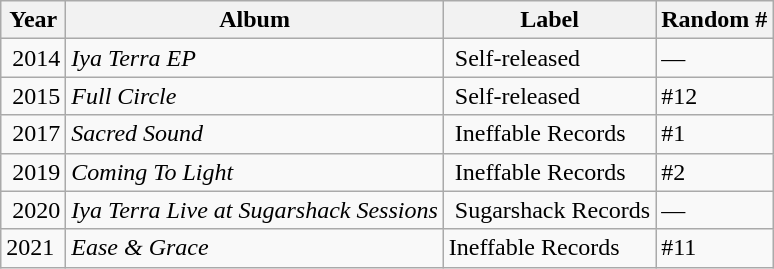<table class="wikitable">
<tr>
<th>Year</th>
<th>Album</th>
<th>Label</th>
<th>Random #</th>
</tr>
<tr>
<td> 2014</td>
<td><em>Iya Terra EP</em></td>
<td> Self-released</td>
<td>—</td>
</tr>
<tr>
<td> 2015</td>
<td><em>Full Circle</em></td>
<td> Self-released</td>
<td>#12</td>
</tr>
<tr>
<td> 2017</td>
<td><em>Sacred Sound</em></td>
<td> Ineffable Records</td>
<td>#1</td>
</tr>
<tr>
<td> 2019</td>
<td><em>Coming To Light</em></td>
<td> Ineffable Records</td>
<td>#2</td>
</tr>
<tr>
<td> 2020</td>
<td><em>Iya Terra Live at Sugarshack Sessions</em></td>
<td> Sugarshack Records</td>
<td>—</td>
</tr>
<tr>
<td>2021</td>
<td><em>Ease & Grace</em></td>
<td>Ineffable Records</td>
<td>#11</td>
</tr>
</table>
